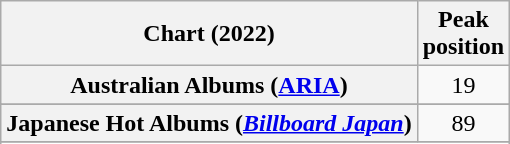<table class="wikitable sortable plainrowheaders" style="text-align:center;">
<tr>
<th scope="col">Chart (2022)</th>
<th scope="col">Peak<br>position</th>
</tr>
<tr>
<th scope="row">Australian Albums (<a href='#'>ARIA</a>)</th>
<td>19</td>
</tr>
<tr>
</tr>
<tr>
</tr>
<tr>
<th scope="row">Japanese Hot Albums (<em><a href='#'>Billboard Japan</a></em>)</th>
<td>89</td>
</tr>
<tr>
</tr>
<tr>
</tr>
<tr>
</tr>
<tr>
</tr>
<tr>
</tr>
<tr>
</tr>
</table>
